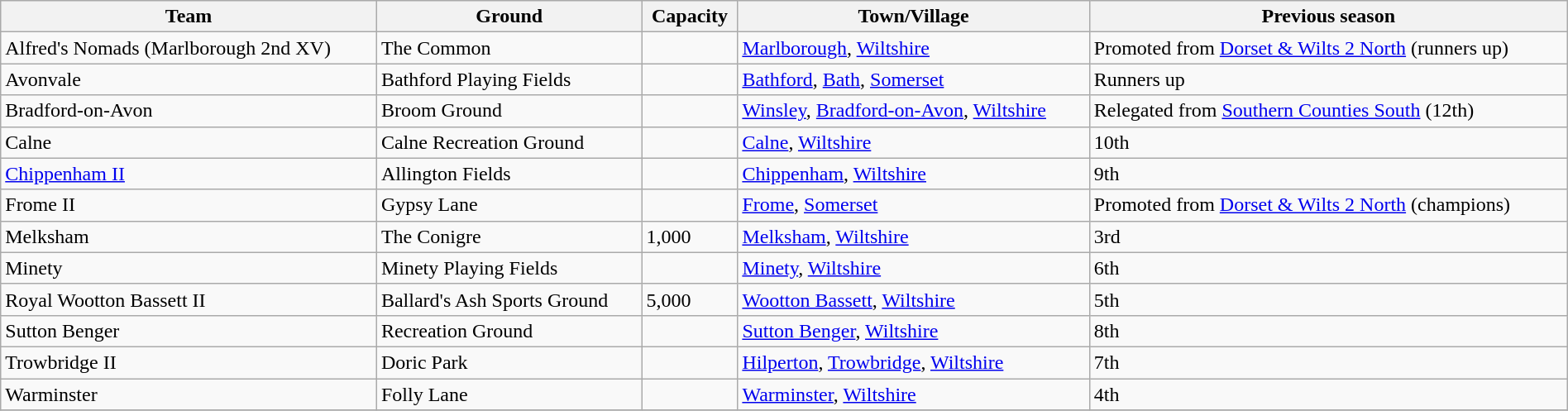<table class="wikitable sortable" width=100%>
<tr>
<th>Team</th>
<th>Ground</th>
<th>Capacity</th>
<th>Town/Village</th>
<th>Previous season</th>
</tr>
<tr>
<td>Alfred's Nomads (Marlborough 2nd XV)</td>
<td>The Common</td>
<td></td>
<td><a href='#'>Marlborough</a>, <a href='#'>Wiltshire</a></td>
<td>Promoted from <a href='#'>Dorset & Wilts 2 North</a> (runners up)</td>
</tr>
<tr>
<td>Avonvale</td>
<td>Bathford Playing Fields</td>
<td></td>
<td><a href='#'>Bathford</a>, <a href='#'>Bath</a>, <a href='#'>Somerset</a></td>
<td>Runners up</td>
</tr>
<tr>
<td>Bradford-on-Avon</td>
<td>Broom Ground</td>
<td></td>
<td><a href='#'>Winsley</a>, <a href='#'>Bradford-on-Avon</a>, <a href='#'>Wiltshire</a></td>
<td>Relegated from <a href='#'>Southern Counties South</a> (12th)</td>
</tr>
<tr>
<td>Calne</td>
<td>Calne Recreation Ground</td>
<td></td>
<td><a href='#'>Calne</a>, <a href='#'>Wiltshire</a></td>
<td>10th</td>
</tr>
<tr>
<td><a href='#'>Chippenham II</a></td>
<td>Allington Fields</td>
<td></td>
<td><a href='#'>Chippenham</a>, <a href='#'>Wiltshire</a></td>
<td>9th</td>
</tr>
<tr>
<td>Frome II</td>
<td>Gypsy Lane</td>
<td></td>
<td><a href='#'>Frome</a>, <a href='#'>Somerset</a></td>
<td>Promoted from <a href='#'>Dorset & Wilts 2 North</a> (champions)</td>
</tr>
<tr>
<td>Melksham</td>
<td>The Conigre</td>
<td>1,000</td>
<td><a href='#'>Melksham</a>, <a href='#'>Wiltshire</a></td>
<td>3rd</td>
</tr>
<tr>
<td>Minety</td>
<td>Minety Playing Fields</td>
<td></td>
<td><a href='#'>Minety</a>, <a href='#'>Wiltshire</a></td>
<td>6th</td>
</tr>
<tr>
<td>Royal Wootton Bassett II</td>
<td>Ballard's Ash Sports Ground</td>
<td>5,000</td>
<td><a href='#'>Wootton Bassett</a>, <a href='#'>Wiltshire</a></td>
<td>5th</td>
</tr>
<tr>
<td>Sutton Benger</td>
<td>Recreation Ground</td>
<td></td>
<td><a href='#'>Sutton Benger</a>, <a href='#'>Wiltshire</a></td>
<td>8th</td>
</tr>
<tr>
<td>Trowbridge II</td>
<td>Doric Park</td>
<td></td>
<td><a href='#'>Hilperton</a>, <a href='#'>Trowbridge</a>, <a href='#'>Wiltshire</a></td>
<td>7th</td>
</tr>
<tr>
<td>Warminster</td>
<td>Folly Lane</td>
<td></td>
<td><a href='#'>Warminster</a>, <a href='#'>Wiltshire</a></td>
<td>4th</td>
</tr>
<tr>
</tr>
</table>
